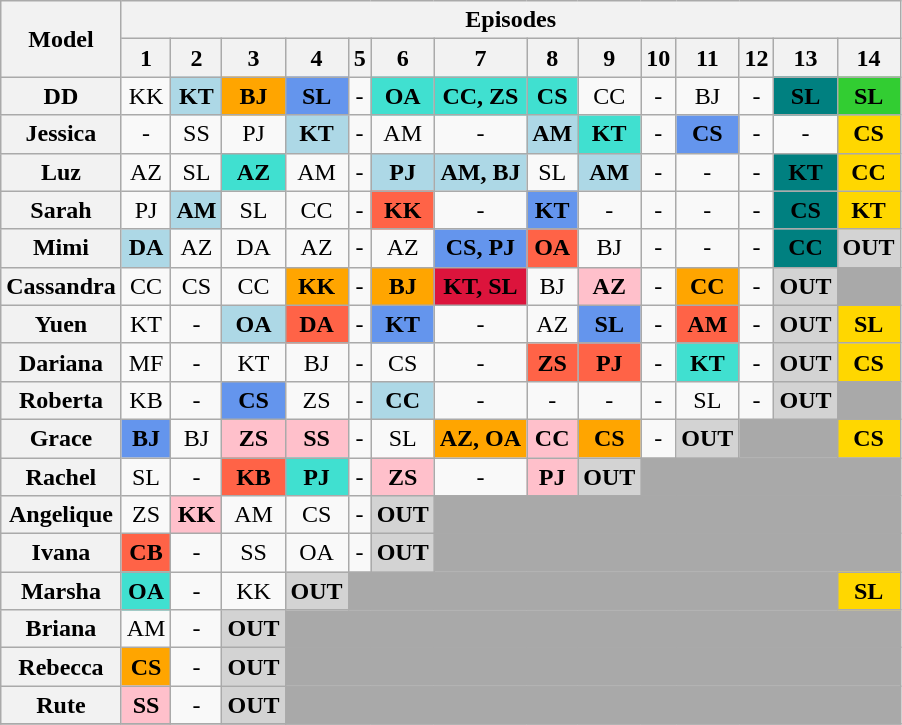<table class="wikitable" style="text-align:center">
<tr>
<th rowspan="2">Model</th>
<th colspan="14">Episodes</th>
</tr>
<tr>
<th>1</th>
<th>2</th>
<th>3</th>
<th>4</th>
<th>5</th>
<th>6</th>
<th>7</th>
<th>8</th>
<th>9</th>
<th>10</th>
<th>11</th>
<th>12</th>
<th>13</th>
<th>14</th>
</tr>
<tr>
<th>DD</th>
<td>KK</td>
<td bgcolor="lightblue"><strong>KT</strong></td>
<td bgcolor="orange"><strong>BJ</strong></td>
<td bgcolor="cornflowerblue"><strong>SL</strong></td>
<td>-</td>
<td bgcolor="turquoise"><strong>OA</strong></td>
<td bgcolor="turquoise"><strong>CC, ZS</strong></td>
<td bgcolor="turquoise"><strong>CS</strong></td>
<td>CC</td>
<td>-</td>
<td>BJ</td>
<td>-</td>
<td bgcolor="teal"><strong>SL</strong></td>
<td bgcolor="limegreen"><strong>SL</strong></td>
</tr>
<tr>
<th>Jessica</th>
<td>-</td>
<td>SS</td>
<td>PJ</td>
<td bgcolor="lightblue"><strong>KT</strong></td>
<td>-</td>
<td>AM</td>
<td>-</td>
<td bgcolor="lightblue"><strong>AM</strong></td>
<td bgcolor="turquoise"><strong>KT</strong></td>
<td>-</td>
<td bgcolor="cornflowerblue"><strong>CS</strong></td>
<td>-</td>
<td>-</td>
<td bgcolor="gold"><strong>CS</strong></td>
</tr>
<tr>
<th>Luz</th>
<td>AZ</td>
<td>SL</td>
<td bgcolor="turquoise"><strong>AZ</strong></td>
<td>AM</td>
<td>-</td>
<td bgcolor="lightblue"><strong>PJ</strong></td>
<td bgcolor="lightblue"><strong>AM, BJ</strong></td>
<td>SL</td>
<td bgcolor="lightblue"><strong>AM</strong></td>
<td>-</td>
<td>-</td>
<td>-</td>
<td bgcolor="teal"><strong>KT</strong></td>
<td bgcolor="gold"><strong>CC</strong></td>
</tr>
<tr>
<th>Sarah</th>
<td>PJ</td>
<td bgcolor="lightblue"><strong>AM</strong></td>
<td>SL</td>
<td>CC</td>
<td>-</td>
<td bgcolor="tomato"><strong>KK</strong></td>
<td>-</td>
<td bgcolor="cornflowerblue"><strong>KT</strong></td>
<td>-</td>
<td>-</td>
<td>-</td>
<td>-</td>
<td bgcolor="teal"><strong>CS</strong></td>
<td bgcolor="gold"><strong>KT</strong></td>
</tr>
<tr>
<th>Mimi</th>
<td bgcolor="lightblue"><strong>DA</strong></td>
<td>AZ</td>
<td>DA</td>
<td>AZ</td>
<td>-</td>
<td>AZ</td>
<td bgcolor="cornflowerblue"><strong>CS, PJ</strong></td>
<td bgcolor="tomato"><strong>OA</strong></td>
<td>BJ</td>
<td>-</td>
<td>-</td>
<td>-</td>
<td bgcolor="teal"><strong>CC</strong></td>
<td style="background:lightgrey;"><strong>OUT</strong></td>
</tr>
<tr>
<th>Cassandra</th>
<td>CC</td>
<td>CS</td>
<td>CC</td>
<td bgcolor="orange"><strong>KK</strong></td>
<td>-</td>
<td bgcolor="orange"><strong>BJ</strong></td>
<td bgcolor="crimson"><strong>KT, SL</strong></td>
<td>BJ</td>
<td bgcolor="pink"><strong>AZ</strong></td>
<td>-</td>
<td bgcolor="orange"><strong>CC</strong></td>
<td>-</td>
<td style="background:lightgrey;"><strong>OUT</strong></td>
<td style="background:darkgrey;" colspan="1"></td>
</tr>
<tr>
<th>Yuen</th>
<td>KT</td>
<td>-</td>
<td bgcolor="lightblue"><strong>OA</strong></td>
<td bgcolor="tomato"><strong>DA</strong></td>
<td>-</td>
<td bgcolor="cornflowerblue"><strong>KT</strong></td>
<td>-</td>
<td>AZ</td>
<td bgcolor="cornflowerblue"><strong>SL</strong></td>
<td>-</td>
<td bgcolor="tomato"><strong>AM</strong></td>
<td>-</td>
<td style="background:lightgrey;"><strong>OUT</strong></td>
<td style="background:gold;"><strong>SL</strong></td>
</tr>
<tr>
<th>Dariana</th>
<td>MF</td>
<td>-</td>
<td>KT</td>
<td>BJ</td>
<td>-</td>
<td>CS</td>
<td>-</td>
<td bgcolor="tomato"><strong>ZS</strong></td>
<td bgcolor="tomato"><strong>PJ</strong></td>
<td>-</td>
<td bgcolor="turquoise"><strong>KT</strong></td>
<td>-</td>
<td style="background:lightgrey;"><strong>OUT</strong></td>
<td style="background:gold;"><strong>CS</strong></td>
</tr>
<tr>
<th>Roberta</th>
<td>KB</td>
<td>-</td>
<td bgcolor="cornflowerblue"><strong>CS</strong></td>
<td>ZS</td>
<td>-</td>
<td bgcolor="lightblue"><strong>CC</strong></td>
<td>-</td>
<td>-</td>
<td>-</td>
<td>-</td>
<td>SL</td>
<td>-</td>
<td style="background:lightgrey;"><strong>OUT</strong></td>
<td style="background:darkgrey;" colspan="1"></td>
</tr>
<tr>
<th>Grace</th>
<td bgcolor="cornflowerblue"><strong>BJ</strong></td>
<td>BJ</td>
<td bgcolor="pink"><strong>ZS</strong></td>
<td bgcolor="pink"><strong>SS</strong></td>
<td>-</td>
<td>SL</td>
<td bgcolor="orange"><strong>AZ, OA</strong></td>
<td bgcolor="pink"><strong>CC</strong></td>
<td bgcolor="orange"><strong>CS</strong></td>
<td>-</td>
<td style="background:lightgrey;"><strong>OUT</strong></td>
<td style="background:darkgrey;" colspan="2"></td>
<td bgcolor="gold"><strong>CS</strong></td>
</tr>
<tr>
<th>Rachel</th>
<td>SL</td>
<td>-</td>
<td bgcolor="tomato"><strong>KB</strong></td>
<td bgcolor="turquoise"><strong>PJ</strong></td>
<td>-</td>
<td bgcolor="pink"><strong>ZS</strong></td>
<td>-</td>
<td bgcolor="pink"><strong>PJ</strong></td>
<td style="background:lightgrey;"><strong>OUT</strong></td>
<td style="background:darkgrey;" colspan="5"></td>
</tr>
<tr>
<th>Angelique</th>
<td>ZS</td>
<td bgcolor="pink"><strong>KK</strong></td>
<td>AM</td>
<td>CS</td>
<td>-</td>
<td style="background:lightgrey;"><strong>OUT</strong></td>
<td style="background:darkgrey;" colspan="8"></td>
</tr>
<tr>
<th>Ivana</th>
<td bgcolor="tomato"><strong>CB</strong></td>
<td>-</td>
<td>SS</td>
<td>OA</td>
<td>-</td>
<td style="background:lightgrey;"><strong>OUT</strong></td>
<td style="background:darkgrey;" colspan="8"></td>
</tr>
<tr>
<th>Marsha</th>
<td bgcolor="turquoise"><strong>OA</strong></td>
<td>-</td>
<td>KK</td>
<td style="background:lightgrey;"><strong>OUT</strong></td>
<td style="background:darkgrey;" colspan="9"></td>
<td bgcolor="gold"><strong>SL</strong></td>
</tr>
<tr>
<th>Briana</th>
<td>AM</td>
<td>-</td>
<td style="background:lightgrey;"><strong>OUT</strong></td>
<td style="background:darkgrey;" colspan="11"></td>
</tr>
<tr>
<th>Rebecca</th>
<td bgcolor="orange"><strong>CS</strong></td>
<td>-</td>
<td style="background:lightgrey;"><strong>OUT</strong></td>
<td style="background:darkgrey;" colspan="11"></td>
</tr>
<tr>
<th>Rute</th>
<td bgcolor="pink"><strong>SS</strong></td>
<td>-</td>
<td style="background:lightgrey;"><strong>OUT</strong></td>
<td style="background:darkgrey;" colspan="11"></td>
</tr>
<tr>
</tr>
</table>
